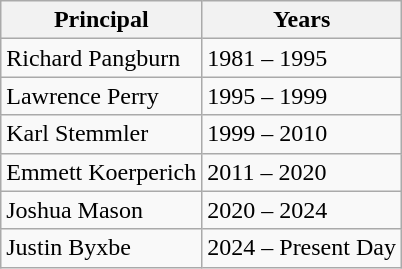<table class="wikitable">
<tr>
<th>Principal</th>
<th>Years</th>
</tr>
<tr>
<td>Richard Pangburn</td>
<td>1981 – 1995</td>
</tr>
<tr>
<td>Lawrence Perry</td>
<td>1995 – 1999</td>
</tr>
<tr>
<td>Karl Stemmler</td>
<td>1999 – 2010</td>
</tr>
<tr>
<td>Emmett Koerperich</td>
<td>2011 – 2020</td>
</tr>
<tr>
<td>Joshua Mason</td>
<td>2020 – 2024</td>
</tr>
<tr>
<td>Justin Byxbe</td>
<td>2024 – Present Day</td>
</tr>
</table>
